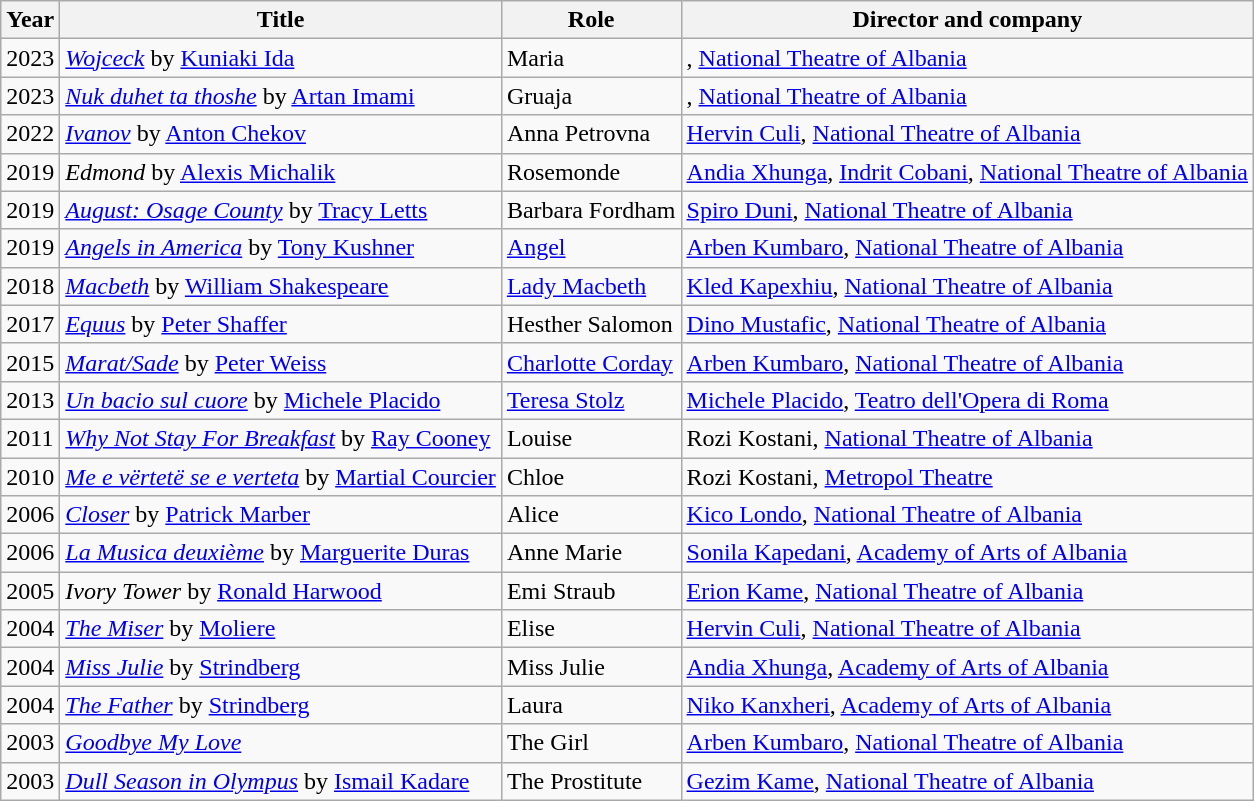<table class="wikitable sortable">
<tr>
<th>Year</th>
<th>Title</th>
<th>Role</th>
<th class="unsortable">Director and company</th>
</tr>
<tr>
<td>2023</td>
<td><em><a href='#'>Wojceck</a></em> by <a href='#'>Kuniaki Ida</a></td>
<td>Maria</td>
<td>, <a href='#'>National Theatre of Albania</a></td>
</tr>
<tr>
<td>2023</td>
<td><em><a href='#'>Nuk duhet ta thoshe</a></em> by <a href='#'>Artan Imami</a></td>
<td>Gruaja</td>
<td>, <a href='#'>National Theatre of Albania</a></td>
</tr>
<tr>
<td>2022</td>
<td><em><a href='#'>Ivanov</a></em> by <a href='#'>Anton Chekov</a></td>
<td>Anna Petrovna</td>
<td><a href='#'>Hervin Culi</a>, <a href='#'>National Theatre of Albania</a></td>
</tr>
<tr>
<td>2019</td>
<td><em>Edmond</em> by <a href='#'>Alexis Michalik</a></td>
<td>Rosemonde</td>
<td><a href='#'>Andia Xhunga</a>, <a href='#'>Indrit Cobani</a>, <a href='#'>National Theatre of Albania</a></td>
</tr>
<tr>
<td>2019</td>
<td><em><a href='#'>August: Osage County</a></em> by <a href='#'>Tracy Letts</a></td>
<td>Barbara Fordham</td>
<td><a href='#'>Spiro Duni</a>, <a href='#'>National Theatre of Albania</a></td>
</tr>
<tr>
<td>2019</td>
<td><em><a href='#'>Angels in America</a></em> by <a href='#'>Tony Kushner</a></td>
<td><a href='#'>Angel</a></td>
<td><a href='#'>Arben Kumbaro</a>, <a href='#'>National Theatre of Albania</a></td>
</tr>
<tr>
<td>2018</td>
<td><em><a href='#'>Macbeth</a></em> by <a href='#'>William Shakespeare</a></td>
<td><a href='#'>Lady Macbeth</a></td>
<td><a href='#'>Kled Kapexhiu</a>, <a href='#'>National Theatre of Albania</a></td>
</tr>
<tr>
<td>2017</td>
<td><em><a href='#'>Equus</a></em> by <a href='#'>Peter Shaffer</a></td>
<td>Hesther Salomon</td>
<td><a href='#'>Dino Mustafic</a>, <a href='#'>National Theatre of Albania</a></td>
</tr>
<tr>
<td>2015</td>
<td><em><a href='#'>Marat/Sade</a></em> by <a href='#'>Peter Weiss</a></td>
<td><a href='#'>Charlotte Corday</a></td>
<td><a href='#'>Arben Kumbaro</a>, <a href='#'>National Theatre of Albania</a></td>
</tr>
<tr>
<td>2013</td>
<td><em><a href='#'>Un bacio sul cuore</a></em> by <a href='#'>Michele Placido</a></td>
<td><a href='#'>Teresa Stolz</a></td>
<td><a href='#'>Michele Placido</a>, <a href='#'>Teatro dell'Opera di Roma</a></td>
</tr>
<tr>
<td>2011</td>
<td><em><a href='#'>Why Not Stay For Breakfast</a></em> by <a href='#'>Ray Cooney</a></td>
<td>Louise</td>
<td>Rozi Kostani, <a href='#'>National Theatre of Albania</a></td>
</tr>
<tr>
<td>2010</td>
<td><em><a href='#'>Me e vërtetë se e verteta</a></em> by <a href='#'>Martial Courcier</a></td>
<td>Chloe</td>
<td>Rozi Kostani, <a href='#'>Metropol Theatre</a></td>
</tr>
<tr>
<td>2006</td>
<td><em><a href='#'>Closer</a></em> by <a href='#'>Patrick Marber</a></td>
<td>Alice</td>
<td><a href='#'>Kico Londo</a>, <a href='#'>National Theatre of Albania</a></td>
</tr>
<tr>
<td>2006</td>
<td><em><a href='#'>La Musica deuxième</a></em> by <a href='#'>Marguerite Duras</a></td>
<td>Anne Marie</td>
<td><a href='#'>Sonila Kapedani</a>, <a href='#'>Academy of Arts of Albania</a></td>
</tr>
<tr>
<td>2005</td>
<td><em>Ivory Tower</em> by <a href='#'>Ronald Harwood</a></td>
<td>Emi Straub</td>
<td><a href='#'>Erion Kame</a>, <a href='#'>National Theatre of Albania</a></td>
</tr>
<tr>
<td>2004</td>
<td><em><a href='#'>The Miser</a></em> by <a href='#'>Moliere</a></td>
<td>Elise</td>
<td><a href='#'>Hervin Culi</a>, <a href='#'>National Theatre of Albania</a></td>
</tr>
<tr>
<td>2004</td>
<td><em><a href='#'>Miss Julie</a></em> by <a href='#'>Strindberg</a></td>
<td>Miss Julie</td>
<td><a href='#'>Andia Xhunga</a>, <a href='#'>Academy of Arts of Albania</a></td>
</tr>
<tr>
<td>2004</td>
<td><em><a href='#'>The Father</a></em> by <a href='#'>Strindberg</a></td>
<td>Laura</td>
<td><a href='#'>Niko Kanxheri</a>, <a href='#'>Academy of Arts of Albania</a></td>
</tr>
<tr>
<td>2003</td>
<td><em><a href='#'>Goodbye My Love</a></em></td>
<td>The Girl</td>
<td><a href='#'>Arben Kumbaro</a>, <a href='#'>National Theatre of Albania</a></td>
</tr>
<tr>
<td>2003</td>
<td><em><a href='#'>Dull Season in Olympus</a></em> by <a href='#'>Ismail Kadare</a></td>
<td>The Prostitute</td>
<td><a href='#'>Gezim Kame</a>, <a href='#'>National Theatre of Albania</a></td>
</tr>
</table>
